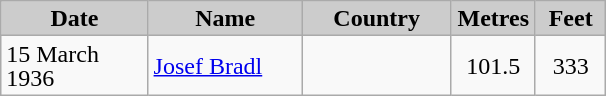<table class="wikitable sortable" style="text-align:left; line-height:16px; width:32%;">
<tr>
<th style="background-color: #ccc;" width="140">Date</th>
<th style="background-color: #ccc;" width="151">Name</th>
<th style="background-color: #ccc;" width="126">Country</th>
<th style="background-color: #ccc;" width="50">Metres</th>
<th style="background-color: #ccc;" width="50">Feet</th>
</tr>
<tr>
<td>15 March 1936</td>
<td><a href='#'>Josef Bradl</a></td>
<td></td>
<td align=center>101.5</td>
<td align=center>333</td>
</tr>
</table>
